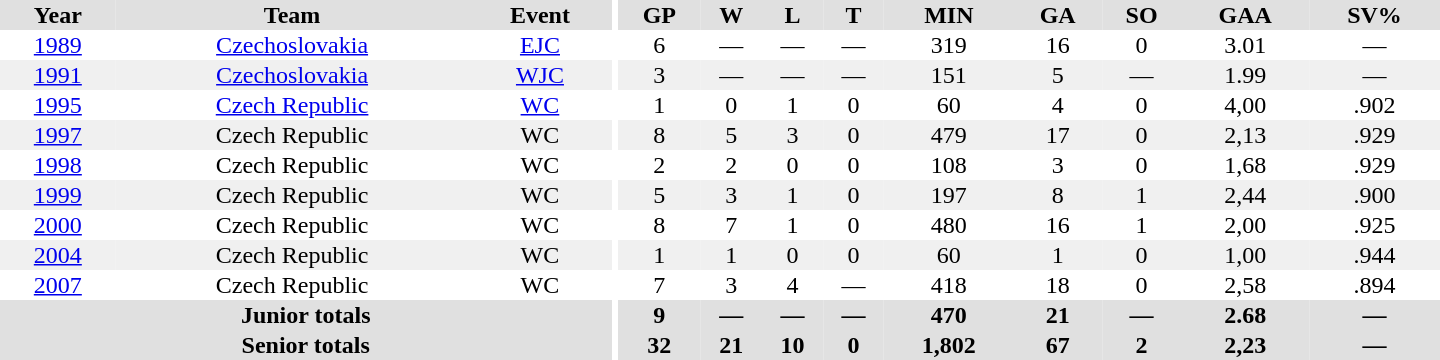<table border="0" cellpadding="1" cellspacing="0" ID="Table3" style="text-align:center; width:60em;">
<tr bgcolor="#e0e0e0">
<th>Year</th>
<th>Team</th>
<th>Event</th>
<th rowspan="99" bgcolor="#ffffff"></th>
<th>GP</th>
<th>W</th>
<th>L</th>
<th>T</th>
<th>MIN</th>
<th>GA</th>
<th>SO</th>
<th>GAA</th>
<th>SV%</th>
</tr>
<tr>
<td><a href='#'>1989</a></td>
<td><a href='#'>Czechoslovakia</a></td>
<td><a href='#'>EJC</a></td>
<td>6</td>
<td>—</td>
<td>—</td>
<td>—</td>
<td>319</td>
<td>16</td>
<td>0</td>
<td>3.01</td>
<td>—</td>
</tr>
<tr bgcolor="#f0f0f0">
<td><a href='#'>1991</a></td>
<td><a href='#'>Czechoslovakia</a></td>
<td><a href='#'>WJC</a></td>
<td>3</td>
<td>—</td>
<td>—</td>
<td>—</td>
<td>151</td>
<td>5</td>
<td>—</td>
<td>1.99</td>
<td>—</td>
</tr>
<tr>
<td><a href='#'>1995</a></td>
<td><a href='#'>Czech Republic</a></td>
<td><a href='#'>WC</a></td>
<td>1</td>
<td>0</td>
<td>1</td>
<td>0</td>
<td>60</td>
<td>4</td>
<td>0</td>
<td>4,00</td>
<td>.902</td>
</tr>
<tr bgcolor="#f0f0f0">
<td><a href='#'>1997</a></td>
<td>Czech Republic</td>
<td>WC</td>
<td>8</td>
<td>5</td>
<td>3</td>
<td>0</td>
<td>479</td>
<td>17</td>
<td>0</td>
<td>2,13</td>
<td>.929</td>
</tr>
<tr>
<td><a href='#'>1998</a></td>
<td>Czech Republic</td>
<td>WC</td>
<td>2</td>
<td>2</td>
<td>0</td>
<td>0</td>
<td>108</td>
<td>3</td>
<td>0</td>
<td>1,68</td>
<td>.929</td>
</tr>
<tr bgcolor="#f0f0f0">
<td><a href='#'>1999</a></td>
<td>Czech Republic</td>
<td>WC</td>
<td>5</td>
<td>3</td>
<td>1</td>
<td>0</td>
<td>197</td>
<td>8</td>
<td>1</td>
<td>2,44</td>
<td>.900</td>
</tr>
<tr>
<td><a href='#'>2000</a></td>
<td>Czech Republic</td>
<td>WC</td>
<td>8</td>
<td>7</td>
<td>1</td>
<td>0</td>
<td>480</td>
<td>16</td>
<td>1</td>
<td>2,00</td>
<td>.925</td>
</tr>
<tr bgcolor="#f0f0f0">
<td><a href='#'>2004</a></td>
<td>Czech Republic</td>
<td>WC</td>
<td>1</td>
<td>1</td>
<td>0</td>
<td>0</td>
<td>60</td>
<td>1</td>
<td>0</td>
<td>1,00</td>
<td>.944</td>
</tr>
<tr>
<td><a href='#'>2007</a></td>
<td>Czech Republic</td>
<td>WC</td>
<td>7</td>
<td>3</td>
<td>4</td>
<td>—</td>
<td>418</td>
<td>18</td>
<td>0</td>
<td>2,58</td>
<td>.894</td>
</tr>
<tr bgcolor="#e0e0e0">
<th colspan="3">Junior totals</th>
<th>9</th>
<th>—</th>
<th>—</th>
<th>—</th>
<th>470</th>
<th>21</th>
<th>—</th>
<th>2.68</th>
<th>—</th>
</tr>
<tr bgcolor="#e0e0e0">
<th colspan="3">Senior totals</th>
<th>32</th>
<th>21</th>
<th>10</th>
<th>0</th>
<th>1,802</th>
<th>67</th>
<th>2</th>
<th>2,23</th>
<th>—</th>
</tr>
</table>
